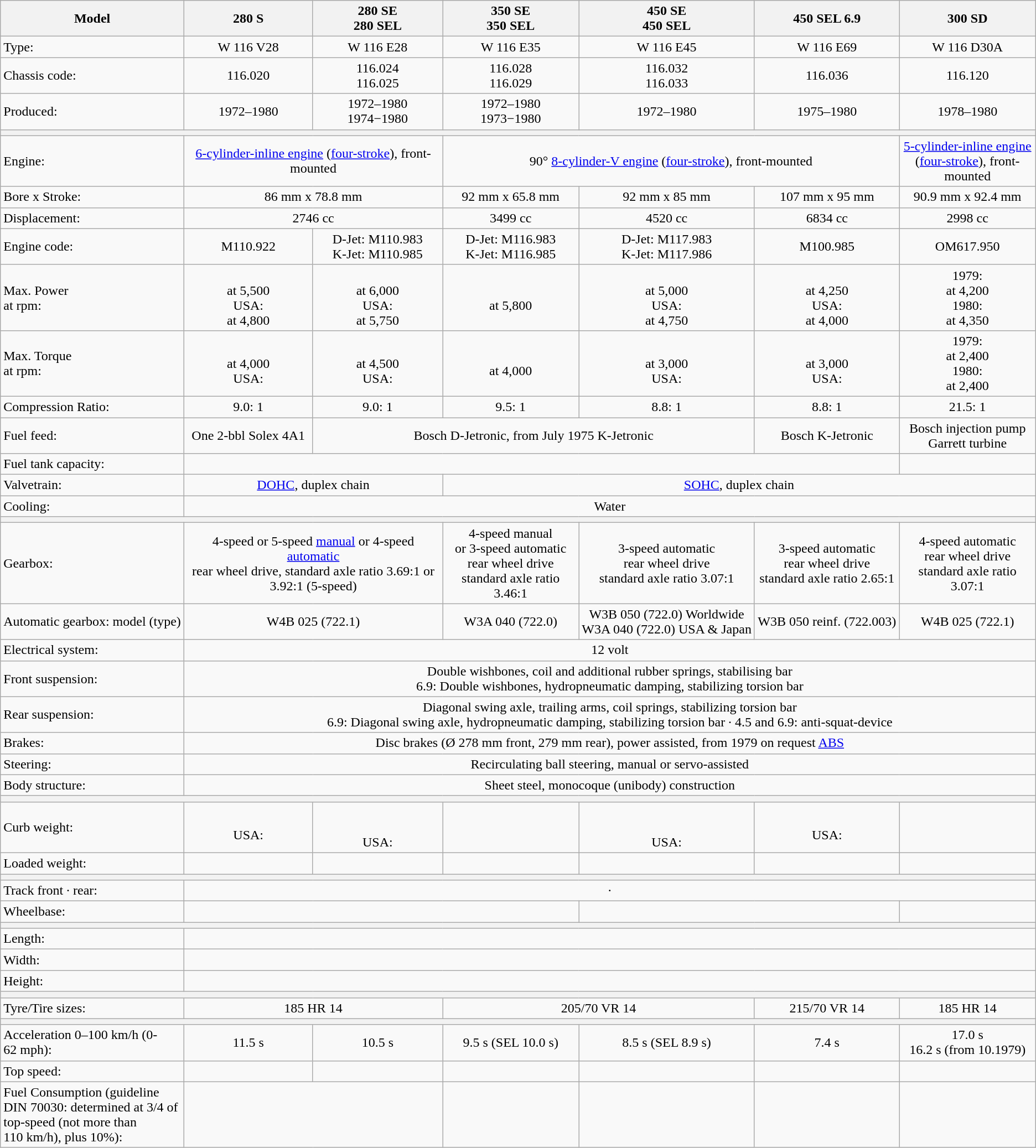<table class="wikitable">
<tr>
<th style="width:16%;">Model</th>
<th style="width:14%;">280 S</th>
<th style="width:14%;">280 SE <br> 280 SEL</th>
<th style="width:14%;">350 SE <br> 350 SEL</th>
<th style="width:14%;">450 SE <br> 450 SEL</th>
<th style="width:14%;">450 SEL 6.9</th>
<th style="width:14%;">300 SD</th>
</tr>
<tr>
<td>Type:</td>
<td style="text-align:center;">W 116 V28</td>
<td style="text-align:center;">W 116 E28</td>
<td style="text-align:center;">W 116 E35</td>
<td style="text-align:center;">W 116 E45</td>
<td style="text-align:center;">W 116 E69</td>
<td style="text-align:center;">W 116 D30A</td>
</tr>
<tr>
<td>Chassis code:</td>
<td style="text-align:center;">116.020</td>
<td style="text-align:center;">116.024 <br> 116.025</td>
<td style="text-align:center;">116.028 <br> 116.029</td>
<td style="text-align:center;">116.032 <br> 116.033</td>
<td style="text-align:center;">116.036</td>
<td style="text-align:center;">116.120</td>
</tr>
<tr>
<td>Produced:</td>
<td style="text-align:center;">1972–1980</td>
<td style="text-align:center;">1972–1980 <br> 1974−1980</td>
<td style="text-align:center;">1972–1980 <br> 1973−1980</td>
<td style="text-align:center;">1972–1980</td>
<td style="text-align:center;">1975–1980</td>
<td style="text-align:center;">1978–1980</td>
</tr>
<tr>
<th colspan="7"></th>
</tr>
<tr>
<td>Engine:</td>
<td colspan="2" style="text-align:center;"><a href='#'>6-cylinder-inline engine</a> (<a href='#'>four-stroke</a>), front-mounted</td>
<td colspan="3" style="text-align:center;">90° <a href='#'>8-cylinder-V engine</a> (<a href='#'>four-stroke</a>), front-mounted</td>
<td style="text-align:center;"><a href='#'>5-cylinder-inline engine</a> (<a href='#'>four-stroke</a>), front-mounted</td>
</tr>
<tr>
<td>Bore x Stroke:</td>
<td colspan="2" style="text-align:center;">86 mm x 78.8 mm</td>
<td style="text-align:center;">92 mm x 65.8 mm</td>
<td style="text-align:center;">92 mm x 85 mm</td>
<td style="text-align:center;">107 mm x 95 mm</td>
<td style="text-align:center;">90.9 mm x 92.4 mm</td>
</tr>
<tr>
<td>Displacement:</td>
<td colspan="2" style="text-align:center;">2746 cc</td>
<td style="text-align:center;">3499 cc</td>
<td style="text-align:center;">4520 cc</td>
<td style="text-align:center;">6834 cc</td>
<td style="text-align:center;">2998 cc</td>
</tr>
<tr>
<td>Engine code:</td>
<td style="text-align:center;">M110.922</td>
<td style="text-align:center;">D-Jet: M110.983 <br> K-Jet: M110.985</td>
<td style="text-align:center;">D-Jet: M116.983 <br> K-Jet: M116.985</td>
<td style="text-align:center;">D-Jet: M117.983 <br> K-Jet: M117.986</td>
<td style="text-align:center;">M100.985</td>
<td style="text-align:center;">OM617.950</td>
</tr>
<tr>
<td>Max. Power<br>at rpm:</td>
<td style="text-align:center;"><br>at 5,500 <br> USA: <br>at 4,800</td>
<td style="text-align:center;"><br>at 6,000 <br> USA: <br>at 5,750</td>
<td style="text-align:center;"><br>at 5,800</td>
<td style="text-align:center;"><br>at 5,000 <br> USA: <br>at 4,750</td>
<td style="text-align:center;"><br>at 4,250 <br> USA: <br>at 4,000<br></td>
<td style="text-align:center;">1979: <br>at 4,200 <br> 1980: <br>at 4,350</td>
</tr>
<tr>
<td>Max. Torque<br>at rpm:</td>
<td style="text-align:center;"><br>at 4,000 <br> USA: </td>
<td style="text-align:center;"><br>at 4,500 <br> USA: </td>
<td style="text-align:center;"><br>at 4,000</td>
<td style="text-align:center;"><br>at 3,000 <br> USA: </td>
<td style="text-align:center;"><br>at 3,000 <br> USA: </td>
<td style="text-align:center;">1979: <br>at 2,400 <br> 1980: <br>at 2,400</td>
</tr>
<tr>
<td>Compression Ratio:</td>
<td style="text-align:center;">9.0: 1</td>
<td style="text-align:center;">9.0: 1</td>
<td style="text-align:center;">9.5: 1</td>
<td style="text-align:center;">8.8: 1</td>
<td style="text-align:center;">8.8: 1</td>
<td style="text-align:center;">21.5: 1</td>
</tr>
<tr>
<td>Fuel feed:</td>
<td style="text-align:center;">One 2-bbl Solex 4A1</td>
<td colspan="3" style="text-align:center;">Bosch D-Jetronic, from July 1975 K-Jetronic</td>
<td style="text-align:center;">Bosch K-Jetronic</td>
<td style="text-align:center;">Bosch injection pump <br> Garrett turbine</td>
</tr>
<tr>
<td>Fuel tank capacity:</td>
<td colspan="5" style="text-align:center;"></td>
<td style="text-align:center;"></td>
</tr>
<tr>
<td>Valvetrain:</td>
<td colspan="2" style="text-align:center;"><a href='#'>DOHC</a>, duplex chain</td>
<td colspan="4" style="text-align:center;"><a href='#'>SOHC</a>, duplex chain</td>
</tr>
<tr>
<td>Cooling:</td>
<td colspan="6" style="text-align:center;">Water</td>
</tr>
<tr>
<th colspan="7"></th>
</tr>
<tr>
<td>Gearbox:</td>
<td colspan="2" style="text-align:center;">4-speed or 5-speed <a href='#'>manual</a> or 4-speed <a href='#'>automatic</a><br>  rear wheel drive, standard axle ratio 3.69:1 or 3.92:1 (5-speed)</td>
<td style="text-align:center;">4-speed manual<br>or 3-speed automatic <br>rear wheel drive <br> standard axle ratio 3.46:1</td>
<td style="text-align:center;">3-speed automatic <br> rear wheel drive <br> standard axle ratio 3.07:1</td>
<td style="text-align:center;">3-speed automatic <br> rear wheel drive <br> standard axle ratio 2.65:1</td>
<td style="text-align:center;">4-speed automatic <br>  rear wheel drive <br> standard axle ratio 3.07:1</td>
</tr>
<tr>
<td>Automatic gearbox: model (type)</td>
<td colspan="2" style="text-align:center;">W4B 025 (722.1)</td>
<td style="text-align:center;">W3A 040 (722.0)</td>
<td style="text-align:center;">W3B 050 (722.0) Worldwide W3A 040 (722.0) USA & Japan</td>
<td style="text-align:center;">W3B 050 reinf. (722.003)</td>
<td style="text-align:center;">W4B 025 (722.1)</td>
</tr>
<tr>
<td>Electrical system:</td>
<td colspan="6" style="text-align:center;">12 volt</td>
</tr>
<tr>
<td>Front suspension:</td>
<td colspan="6" style="text-align:center;">Double wishbones, coil and additional rubber springs, stabilising bar <br> 6.9: Double wishbones, hydropneumatic damping, stabilizing torsion bar</td>
</tr>
<tr>
<td>Rear suspension:</td>
<td colspan="6" style="text-align:center;">Diagonal swing axle, trailing arms, coil springs, stabilizing torsion bar <br> 6.9: Diagonal swing axle, hydropneumatic damping, stabilizing torsion bar · 4.5 and 6.9: anti-squat-device</td>
</tr>
<tr>
<td>Brakes:</td>
<td colspan="6" style="text-align:center;">Disc brakes (Ø 278 mm front, 279 mm rear), power assisted, from 1979 on request <a href='#'>ABS</a></td>
</tr>
<tr>
<td>Steering:</td>
<td colspan="6" style="text-align:center;">Recirculating ball steering, manual or servo-assisted</td>
</tr>
<tr>
<td>Body structure:</td>
<td colspan="6" style="text-align:center;">Sheet steel, monocoque (unibody) construction</td>
</tr>
<tr>
<th colspan="7"></th>
</tr>
<tr>
<td>Curb weight:</td>
<td style="text-align:center;"> <br> USA: </td>
<td style="text-align:center;"> <br>  <br> USA: </td>
<td style="text-align:center;"> <br> </td>
<td style="text-align:center;"> <br>  <br> USA: </td>
<td style="text-align:center;"> <br> USA: </td>
<td style="text-align:center;"></td>
</tr>
<tr>
<td>Loaded weight:</td>
<td style="text-align:center;"></td>
<td style="text-align:center;"> <br> </td>
<td style="text-align:center;"> <br> </td>
<td style="text-align:center;"> <br> </td>
<td style="text-align:center;"></td>
<td style="text-align:center;"></td>
</tr>
<tr>
<th colspan="7"></th>
</tr>
<tr>
<td>Track front · rear:</td>
<td colspan="6" style="text-align:center;"> · </td>
</tr>
<tr>
<td>Wheelbase:</td>
<td colspan=3 style="text-align:center;"> <br> </td>
<td colspan=2 style="text-align:center;"> <br> </td>
<td style="text-align:center;"></td>
</tr>
<tr>
<th colspan="7"></th>
</tr>
<tr>
<td>Length:</td>
<td colspan="6" style="text-align:center;"> <br> </td>
</tr>
<tr>
<td>Width:</td>
<td colspan="6" style="text-align:center;"></td>
</tr>
<tr>
<td>Height:</td>
<td colspan="6" style="text-align:center;"> <br> </td>
</tr>
<tr>
<th colspan="7"></th>
</tr>
<tr>
<td>Tyre/Tire sizes:</td>
<td colspan="2" style="text-align:center;">185 HR 14</td>
<td colspan="2" style="text-align:center;">205/70 VR 14</td>
<td style="text-align:center;">215/70 VR 14</td>
<td style="text-align:center;">185 HR 14</td>
</tr>
<tr>
<th colspan="7"></th>
</tr>
<tr>
<td>Acceleration 0–100 km/h (0-62 mph):</td>
<td style="text-align:center;">11.5 s</td>
<td style="text-align:center;">10.5 s</td>
<td style="text-align:center;">9.5 s (SEL 10.0 s)</td>
<td style="text-align:center;">8.5 s  (SEL 8.9 s)</td>
<td style="text-align:center;">7.4 s</td>
<td style="text-align:center;">17.0 s<br>16.2 s (from 10.1979)</td>
</tr>
<tr>
<td>Top speed:</td>
<td style="text-align:center;"></td>
<td style="text-align:center;"></td>
<td style="text-align:center;"></td>
<td style="text-align:center;"></td>
<td style="text-align:center;"></td>
<td style="text-align:center;"></td>
</tr>
<tr>
<td>Fuel Consumption (guideline DIN 70030: determined at 3/4 of top-speed (not more than 110 km/h), plus 10%):</td>
<td colspan="2" style="text-align:center;"></td>
<td style="text-align:center;"></td>
<td style="text-align:center;"></td>
<td style="text-align:center;"></td>
<td style="text-align:center;"></td>
</tr>
</table>
